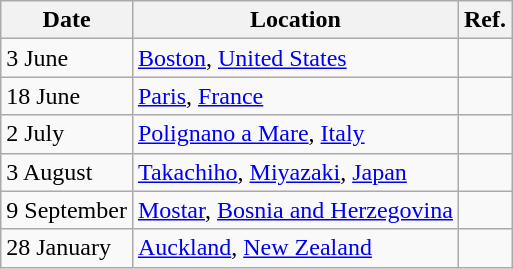<table class="wikitable">
<tr>
<th>Date</th>
<th>Location</th>
<th>Ref.</th>
</tr>
<tr>
<td>3 June</td>
<td> <a href='#'>Boston</a>, <a href='#'>United States</a></td>
<td></td>
</tr>
<tr>
<td>18 June</td>
<td> <a href='#'>Paris</a>, <a href='#'>France</a></td>
<td></td>
</tr>
<tr>
<td>2 July</td>
<td> <a href='#'>Polignano a Mare</a>, <a href='#'>Italy</a></td>
<td></td>
</tr>
<tr>
<td>3 August</td>
<td> <a href='#'>Takachiho</a>, <a href='#'>Miyazaki</a>, <a href='#'>Japan</a></td>
<td></td>
</tr>
<tr>
<td>9 September</td>
<td> <a href='#'>Mostar</a>, <a href='#'>Bosnia and Herzegovina</a></td>
<td></td>
</tr>
<tr>
<td>28 January</td>
<td> <a href='#'>Auckland</a>, <a href='#'>New Zealand</a></td>
<td></td>
</tr>
</table>
